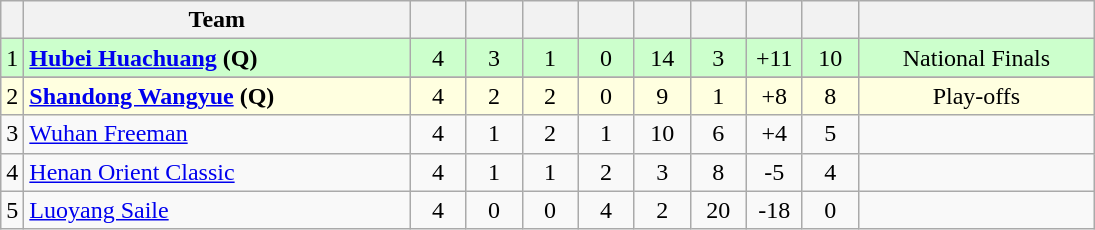<table class="wikitable" style="text-align:center;">
<tr>
<th></th>
<th width=250>Team</th>
<th width=30></th>
<th width=30></th>
<th width=30></th>
<th width=30></th>
<th width=30></th>
<th width=30></th>
<th width=30></th>
<th width=30></th>
<th width=150></th>
</tr>
<tr bgcolor="#ccffcc">
<td>1</td>
<td align="left"><strong><a href='#'>Hubei Huachuang</a> (Q)</strong></td>
<td>4</td>
<td>3</td>
<td>1</td>
<td>0</td>
<td>14</td>
<td>3</td>
<td>+11</td>
<td>10</td>
<td>National Finals</td>
</tr>
<tr>
</tr>
<tr bgcolor="#FFFFE0">
<td>2</td>
<td align="left"><strong><a href='#'>Shandong Wangyue</a> (Q)</strong></td>
<td>4</td>
<td>2</td>
<td>2</td>
<td>0</td>
<td>9</td>
<td>1</td>
<td>+8</td>
<td>8</td>
<td>Play-offs</td>
</tr>
<tr>
<td>3</td>
<td align="left"><a href='#'>Wuhan Freeman</a></td>
<td>4</td>
<td>1</td>
<td>2</td>
<td>1</td>
<td>10</td>
<td>6</td>
<td>+4</td>
<td>5</td>
<td></td>
</tr>
<tr>
<td>4</td>
<td align="left"><a href='#'>Henan Orient Classic</a></td>
<td>4</td>
<td>1</td>
<td>1</td>
<td>2</td>
<td>3</td>
<td>8</td>
<td>-5</td>
<td>4</td>
<td></td>
</tr>
<tr>
<td>5</td>
<td align="left"><a href='#'>Luoyang Saile</a></td>
<td>4</td>
<td>0</td>
<td>0</td>
<td>4</td>
<td>2</td>
<td>20</td>
<td>-18</td>
<td>0</td>
<td></td>
</tr>
</table>
